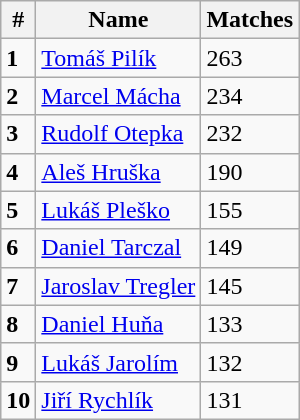<table class="wikitable">
<tr>
<th>#</th>
<th>Name</th>
<th>Matches</th>
</tr>
<tr>
<td><strong>1</strong></td>
<td> <a href='#'>Tomáš Pilík</a></td>
<td>263</td>
</tr>
<tr>
<td><strong>2</strong></td>
<td> <a href='#'>Marcel Mácha</a></td>
<td>234</td>
</tr>
<tr>
<td><strong>3</strong></td>
<td> <a href='#'>Rudolf Otepka</a></td>
<td>232</td>
</tr>
<tr>
<td><strong>4</strong></td>
<td> <a href='#'>Aleš Hruška</a></td>
<td>190</td>
</tr>
<tr>
<td><strong>5</strong></td>
<td> <a href='#'>Lukáš Pleško</a></td>
<td>155</td>
</tr>
<tr>
<td><strong>6</strong></td>
<td> <a href='#'>Daniel Tarczal</a></td>
<td>149</td>
</tr>
<tr>
<td><strong>7</strong></td>
<td> <a href='#'>Jaroslav Tregler</a></td>
<td>145</td>
</tr>
<tr>
<td><strong>8</strong></td>
<td> <a href='#'>Daniel Huňa</a></td>
<td>133</td>
</tr>
<tr>
<td><strong>9</strong></td>
<td> <a href='#'>Lukáš Jarolím</a></td>
<td>132</td>
</tr>
<tr>
<td><strong>10</strong></td>
<td> <a href='#'>Jiří Rychlík</a></td>
<td>131</td>
</tr>
</table>
